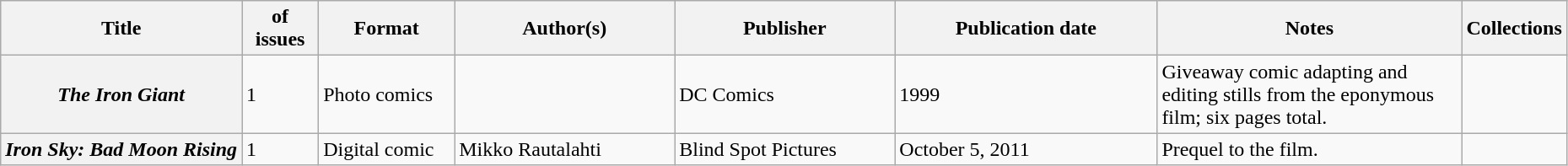<table class="wikitable">
<tr>
<th>Title</th>
<th style="width:40pt"> of issues</th>
<th style="width:75pt">Format</th>
<th style="width:125pt">Author(s)</th>
<th style="width:125pt">Publisher</th>
<th style="width:150pt">Publication date</th>
<th style="width:175pt">Notes</th>
<th>Collections</th>
</tr>
<tr>
<th><em>The Iron Giant</em></th>
<td>1</td>
<td>Photo comics</td>
<td></td>
<td>DC Comics</td>
<td>1999</td>
<td>Giveaway comic adapting and editing stills from the eponymous film; six pages total.</td>
<td></td>
</tr>
<tr>
<th><em>Iron Sky: Bad Moon Rising</em></th>
<td>1</td>
<td>Digital comic</td>
<td>Mikko Rautalahti</td>
<td>Blind Spot Pictures</td>
<td>October 5, 2011</td>
<td>Prequel to the film.</td>
<td></td>
</tr>
</table>
